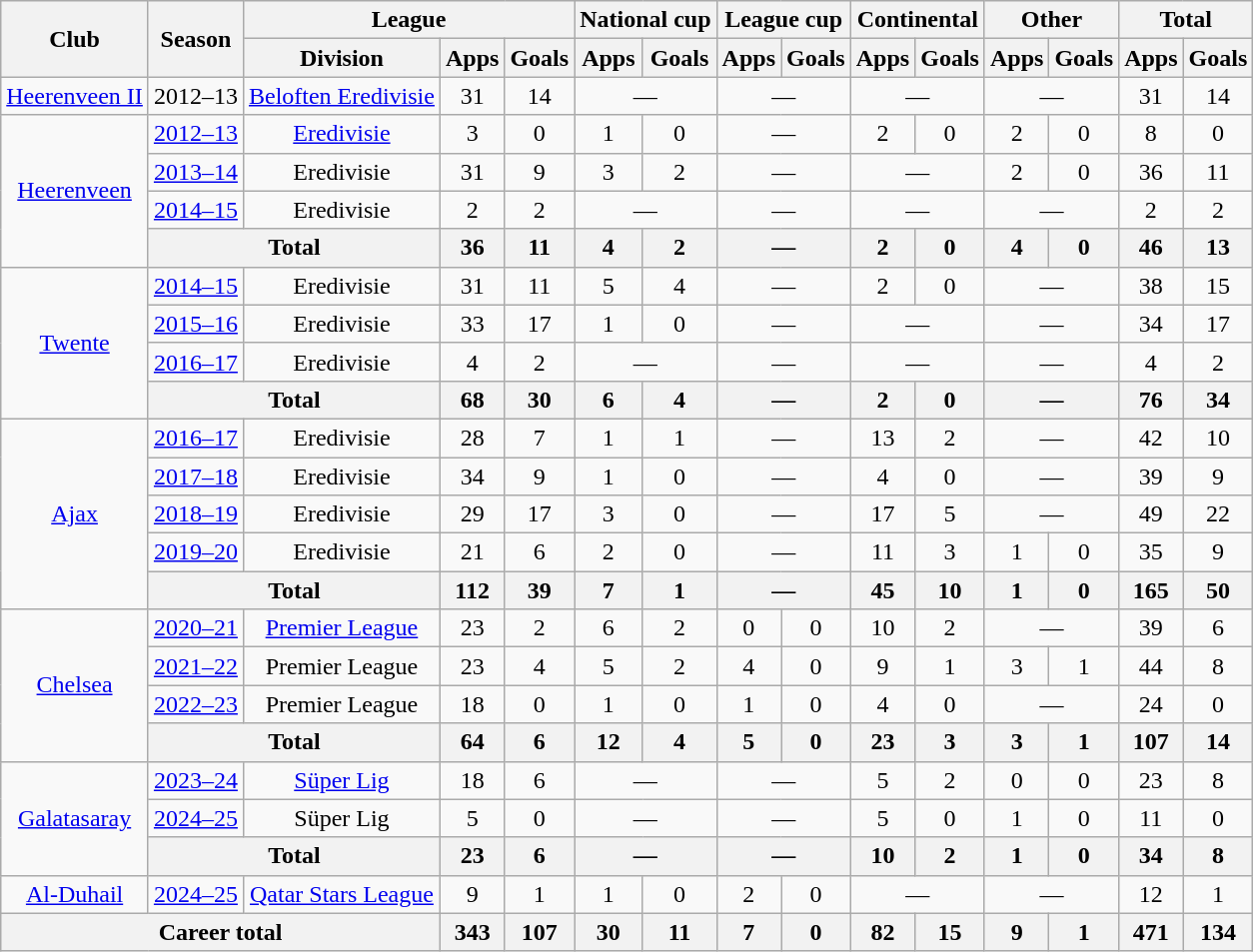<table class="wikitable" style="text-align:center">
<tr>
<th rowspan="2">Club</th>
<th rowspan="2">Season</th>
<th colspan="3">League</th>
<th colspan="2">National cup</th>
<th colspan="2">League cup</th>
<th colspan="2">Continental</th>
<th colspan="2">Other</th>
<th colspan="2">Total</th>
</tr>
<tr>
<th>Division</th>
<th>Apps</th>
<th>Goals</th>
<th>Apps</th>
<th>Goals</th>
<th>Apps</th>
<th>Goals</th>
<th>Apps</th>
<th>Goals</th>
<th>Apps</th>
<th>Goals</th>
<th>Apps</th>
<th>Goals</th>
</tr>
<tr>
<td><a href='#'>Heerenveen II</a></td>
<td>2012–13</td>
<td><a href='#'>Beloften Eredivisie</a></td>
<td>31</td>
<td>14</td>
<td colspan="2">—</td>
<td colspan="2">—</td>
<td colspan="2">—</td>
<td colspan="2">—</td>
<td>31</td>
<td>14</td>
</tr>
<tr>
<td rowspan="4"><a href='#'>Heerenveen</a></td>
<td><a href='#'>2012–13</a></td>
<td><a href='#'>Eredivisie</a></td>
<td>3</td>
<td>0</td>
<td>1</td>
<td>0</td>
<td colspan="2">—</td>
<td>2</td>
<td>0</td>
<td>2</td>
<td>0</td>
<td>8</td>
<td>0</td>
</tr>
<tr>
<td><a href='#'>2013–14</a></td>
<td>Eredivisie</td>
<td>31</td>
<td>9</td>
<td>3</td>
<td>2</td>
<td colspan="2">—</td>
<td colspan="2">—</td>
<td>2</td>
<td>0</td>
<td>36</td>
<td>11</td>
</tr>
<tr>
<td><a href='#'>2014–15</a></td>
<td>Eredivisie</td>
<td>2</td>
<td>2</td>
<td colspan="2">—</td>
<td colspan="2">—</td>
<td colspan="2">—</td>
<td colspan="2">—</td>
<td>2</td>
<td>2</td>
</tr>
<tr>
<th colspan="2">Total</th>
<th>36</th>
<th>11</th>
<th>4</th>
<th>2</th>
<th colspan="2">—</th>
<th>2</th>
<th>0</th>
<th>4</th>
<th>0</th>
<th>46</th>
<th>13</th>
</tr>
<tr>
<td rowspan="4"><a href='#'>Twente</a></td>
<td><a href='#'>2014–15</a></td>
<td>Eredivisie</td>
<td>31</td>
<td>11</td>
<td>5</td>
<td>4</td>
<td colspan="2">—</td>
<td>2</td>
<td>0</td>
<td colspan="2">—</td>
<td>38</td>
<td>15</td>
</tr>
<tr>
<td><a href='#'>2015–16</a></td>
<td>Eredivisie</td>
<td>33</td>
<td>17</td>
<td>1</td>
<td>0</td>
<td colspan="2">—</td>
<td colspan="2">—</td>
<td colspan="2">—</td>
<td>34</td>
<td>17</td>
</tr>
<tr>
<td><a href='#'>2016–17</a></td>
<td>Eredivisie</td>
<td>4</td>
<td>2</td>
<td colspan="2">—</td>
<td colspan="2">—</td>
<td colspan="2">—</td>
<td colspan="2">—</td>
<td>4</td>
<td>2</td>
</tr>
<tr>
<th colspan="2">Total</th>
<th>68</th>
<th>30</th>
<th>6</th>
<th>4</th>
<th colspan="2">—</th>
<th>2</th>
<th>0</th>
<th colspan="2">—</th>
<th>76</th>
<th>34</th>
</tr>
<tr>
<td rowspan="5"><a href='#'>Ajax</a></td>
<td><a href='#'>2016–17</a></td>
<td>Eredivisie</td>
<td>28</td>
<td>7</td>
<td>1</td>
<td>1</td>
<td colspan="2">—</td>
<td>13</td>
<td>2</td>
<td colspan="2">—</td>
<td>42</td>
<td>10</td>
</tr>
<tr>
<td><a href='#'>2017–18</a></td>
<td>Eredivisie</td>
<td>34</td>
<td>9</td>
<td>1</td>
<td>0</td>
<td colspan="2">—</td>
<td>4</td>
<td>0</td>
<td colspan="2">—</td>
<td>39</td>
<td>9</td>
</tr>
<tr>
<td><a href='#'>2018–19</a></td>
<td>Eredivisie</td>
<td>29</td>
<td>17</td>
<td>3</td>
<td>0</td>
<td colspan="2">—</td>
<td>17</td>
<td>5</td>
<td colspan="2">—</td>
<td>49</td>
<td>22</td>
</tr>
<tr>
<td><a href='#'>2019–20</a></td>
<td>Eredivisie</td>
<td>21</td>
<td>6</td>
<td>2</td>
<td>0</td>
<td colspan="2">—</td>
<td>11</td>
<td>3</td>
<td>1</td>
<td>0</td>
<td>35</td>
<td>9</td>
</tr>
<tr>
<th colspan="2">Total</th>
<th>112</th>
<th>39</th>
<th>7</th>
<th>1</th>
<th colspan="2">—</th>
<th>45</th>
<th>10</th>
<th>1</th>
<th>0</th>
<th>165</th>
<th>50</th>
</tr>
<tr>
<td rowspan="4"><a href='#'>Chelsea</a></td>
<td><a href='#'>2020–21</a></td>
<td><a href='#'>Premier League</a></td>
<td>23</td>
<td>2</td>
<td>6</td>
<td>2</td>
<td>0</td>
<td>0</td>
<td>10</td>
<td>2</td>
<td colspan="2">—</td>
<td>39</td>
<td>6</td>
</tr>
<tr>
<td><a href='#'>2021–22</a></td>
<td>Premier League</td>
<td>23</td>
<td>4</td>
<td>5</td>
<td>2</td>
<td>4</td>
<td>0</td>
<td>9</td>
<td>1</td>
<td>3</td>
<td>1</td>
<td>44</td>
<td>8</td>
</tr>
<tr>
<td><a href='#'>2022–23</a></td>
<td>Premier League</td>
<td>18</td>
<td>0</td>
<td>1</td>
<td>0</td>
<td>1</td>
<td>0</td>
<td>4</td>
<td>0</td>
<td colspan="2">—</td>
<td>24</td>
<td>0</td>
</tr>
<tr>
<th colspan="2">Total</th>
<th>64</th>
<th>6</th>
<th>12</th>
<th>4</th>
<th>5</th>
<th>0</th>
<th>23</th>
<th>3</th>
<th>3</th>
<th>1</th>
<th>107</th>
<th>14</th>
</tr>
<tr>
<td rowspan="3"><a href='#'>Galatasaray</a></td>
<td><a href='#'>2023–24</a></td>
<td><a href='#'>Süper Lig</a></td>
<td>18</td>
<td>6</td>
<td colspan="2">—</td>
<td colspan="2">—</td>
<td>5</td>
<td>2</td>
<td>0</td>
<td>0</td>
<td>23</td>
<td>8</td>
</tr>
<tr>
<td><a href='#'>2024–25</a></td>
<td>Süper Lig</td>
<td>5</td>
<td>0</td>
<td colspan="2">—</td>
<td colspan="2">—</td>
<td>5</td>
<td>0</td>
<td>1</td>
<td>0</td>
<td>11</td>
<td>0</td>
</tr>
<tr>
<th colspan="2">Total</th>
<th>23</th>
<th>6</th>
<th colspan="2">—</th>
<th colspan="2">—</th>
<th>10</th>
<th>2</th>
<th>1</th>
<th>0</th>
<th>34</th>
<th>8</th>
</tr>
<tr>
<td><a href='#'>Al-Duhail</a></td>
<td><a href='#'>2024–25</a></td>
<td><a href='#'>Qatar Stars League</a></td>
<td>9</td>
<td>1</td>
<td>1</td>
<td>0</td>
<td>2</td>
<td>0</td>
<td colspan="2">—</td>
<td colspan="2">—</td>
<td>12</td>
<td>1</td>
</tr>
<tr>
<th colspan="3">Career total</th>
<th>343</th>
<th>107</th>
<th>30</th>
<th>11</th>
<th>7</th>
<th>0</th>
<th>82</th>
<th>15</th>
<th>9</th>
<th>1</th>
<th>471</th>
<th>134</th>
</tr>
</table>
